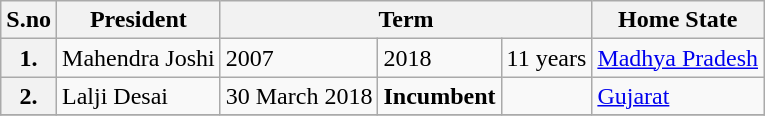<table class="wikitable sortable">
<tr>
<th>S.no</th>
<th>President</th>
<th colspan = 3>Term</th>
<th>Home State</th>
</tr>
<tr>
<th>1.</th>
<td>Mahendra Joshi</td>
<td>2007</td>
<td>2018</td>
<td>11 years</td>
<td><a href='#'>Madhya Pradesh</a></td>
</tr>
<tr>
<th>2.</th>
<td>Lalji Desai</td>
<td>30 March 2018</td>
<td><strong>Incumbent</strong></td>
<td></td>
<td><a href='#'>Gujarat</a></td>
</tr>
<tr>
</tr>
</table>
